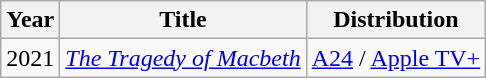<table class="wikitable">
<tr>
<th>Year</th>
<th>Title</th>
<th>Distribution</th>
</tr>
<tr>
<td>2021</td>
<td><em><a href='#'>The Tragedy of Macbeth</a></em></td>
<td><a href='#'>A24</a> / <a href='#'>Apple TV+</a></td>
</tr>
</table>
